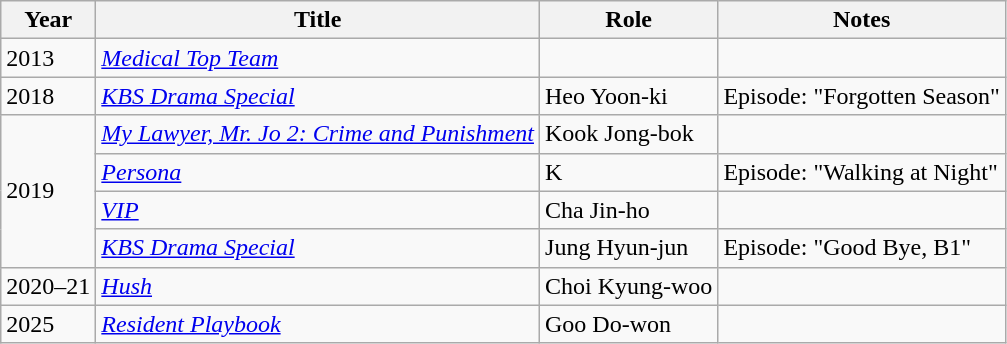<table class = "wikitable sortable">
<tr>
<th>Year</th>
<th>Title</th>
<th>Role</th>
<th class = "unsortable">Notes</th>
</tr>
<tr>
<td>2013</td>
<td><em><a href='#'>Medical Top Team</a></em></td>
<td></td>
<td></td>
</tr>
<tr>
<td>2018</td>
<td><em><a href='#'>KBS Drama Special</a></em></td>
<td>Heo Yoon-ki</td>
<td>Episode: "Forgotten Season"</td>
</tr>
<tr>
<td rowspan="4">2019</td>
<td><em><a href='#'>My Lawyer, Mr. Jo 2: Crime and Punishment</a></em></td>
<td>Kook Jong-bok</td>
<td></td>
</tr>
<tr>
<td><em><a href='#'>Persona</a></em></td>
<td>K</td>
<td>Episode: "Walking at Night"</td>
</tr>
<tr>
<td><em><a href='#'>VIP</a></em></td>
<td>Cha Jin-ho</td>
<td></td>
</tr>
<tr>
<td><em><a href='#'>KBS Drama Special</a></em></td>
<td>Jung Hyun-jun</td>
<td>Episode: "Good Bye, B1"</td>
</tr>
<tr>
<td>2020–21</td>
<td><em><a href='#'>Hush</a></em></td>
<td>Choi Kyung-woo</td>
<td></td>
</tr>
<tr>
<td>2025</td>
<td><em><a href='#'>Resident Playbook</a></em></td>
<td>Goo Do-won</td>
<td></td>
</tr>
</table>
